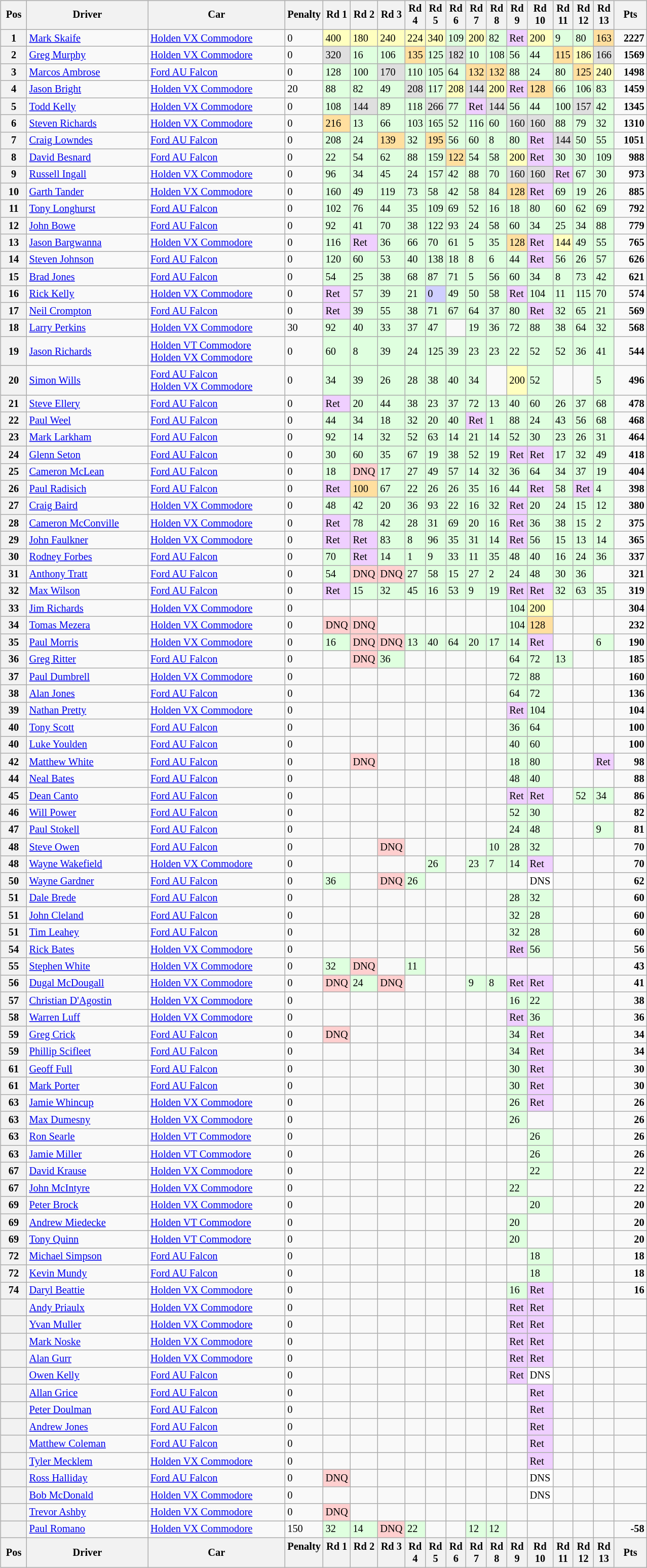<table>
<tr>
<td><br><table class="wikitable" style="font-size: 85%">
<tr>
<th valign="middle">Pos</th>
<th valign="middle">Driver</th>
<th valign="middle">Car</th>
<th width="2%">Penalty</th>
<th width="2%">Rd 1</th>
<th width="2%">Rd 2</th>
<th width="2%">Rd 3</th>
<th width="2%">Rd 4</th>
<th width="2%">Rd 5</th>
<th width="2%">Rd 6</th>
<th width="2%">Rd 7</th>
<th width="2%">Rd 8</th>
<th width="2%">Rd 9</th>
<th width="2%">Rd 10</th>
<th width="2%">Rd 11</th>
<th width="2%">Rd 12</th>
<th width="2%">Rd 13</th>
<th valign="middle">Pts</th>
</tr>
<tr>
<th>1</th>
<td><a href='#'>Mark Skaife</a></td>
<td><a href='#'>Holden VX Commodore</a></td>
<td>0</td>
<td style="background:#ffffbf;">400</td>
<td style="background:#ffffbf;">180</td>
<td style="background:#ffffbf;">240</td>
<td style="background:#ffffbf;">224</td>
<td style="background:#ffffbf;">340</td>
<td style="background:#dfffdf;">109</td>
<td style="background:#ffffbf;">200</td>
<td style="background:#dfffdf;">82</td>
<td style="background:#efcfff;">Ret</td>
<td style="background:#ffffbf;">200</td>
<td style="background:#dfffdf;">9</td>
<td style="background:#dfffdf;">80</td>
<td style="background:#ffdf9f;">163</td>
<td align="right"><strong>2227</strong></td>
</tr>
<tr>
<th>2</th>
<td><a href='#'>Greg Murphy</a></td>
<td><a href='#'>Holden VX Commodore</a></td>
<td>0</td>
<td style="background:#dfdfdf;">320</td>
<td style="background:#dfffdf;">16</td>
<td style="background:#dfffdf;">106</td>
<td style="background:#ffdf9f;">135</td>
<td style="background:#dfffdf;">125</td>
<td style="background:#dfdfdf;">182</td>
<td style="background:#dfffdf;">10</td>
<td style="background:#dfffdf;">108</td>
<td style="background:#dfffdf;">56</td>
<td style="background:#dfffdf;">44</td>
<td style="background:#ffdf9f;">115</td>
<td style="background:#ffffbf;">186</td>
<td style="background:#dfdfdf;">166</td>
<td align="right"><strong>1569</strong></td>
</tr>
<tr>
<th>3</th>
<td><a href='#'>Marcos Ambrose</a></td>
<td><a href='#'>Ford AU Falcon</a></td>
<td>0</td>
<td style="background:#dfffdf;">128</td>
<td style="background:#dfffdf;">100</td>
<td style="background:#dfdfdf;">170</td>
<td style="background:#dfffdf;">110</td>
<td style="background:#dfffdf;">105</td>
<td style="background:#dfffdf;">64</td>
<td style="background:#ffdf9f;">132</td>
<td style="background:#ffdf9f;">132</td>
<td style="background:#dfffdf;">88</td>
<td style="background:#dfffdf;">24</td>
<td style="background:#dfffdf;">80</td>
<td style="background:#ffdf9f;">125</td>
<td style="background:#ffffbf;">240</td>
<td align="right"><strong>1498</strong></td>
</tr>
<tr>
<th>4</th>
<td><a href='#'>Jason Bright</a></td>
<td><a href='#'>Holden VX Commodore</a></td>
<td>20</td>
<td style="background:#dfffdf;">88</td>
<td style="background:#dfffdf;">82</td>
<td style="background:#dfffdf;">49</td>
<td style="background:#dfdfdf;">208</td>
<td style="background:#dfffdf;">117</td>
<td style="background:#ffffbf;">208</td>
<td style="background:#dfdfdf;">144</td>
<td style="background:#ffffbf;">200</td>
<td style="background:#efcfff;">Ret</td>
<td style="background:#ffdf9f;">128</td>
<td style="background:#dfffdf;">66</td>
<td style="background:#dfffdf;">106</td>
<td style="background:#dfffdf;">83</td>
<td align="right"><strong>1459</strong></td>
</tr>
<tr>
<th>5</th>
<td><a href='#'>Todd Kelly</a></td>
<td><a href='#'>Holden VX Commodore</a></td>
<td>0</td>
<td style="background:#dfffdf;">108</td>
<td style="background:#dfdfdf;">144</td>
<td style="background:#dfffdf;">89</td>
<td style="background:#dfffdf;">118</td>
<td style="background:#dfdfdf;">266</td>
<td style="background:#dfffdf;">77</td>
<td style="background:#efcfff;">Ret</td>
<td style="background:#dfdfdf;">144</td>
<td style="background:#dfffdf;">56</td>
<td style="background:#dfffdf;">44</td>
<td style="background:#dfffdf;">100</td>
<td style="background:#dfdfdf;">157</td>
<td style="background:#dfffdf;">42</td>
<td align="right"><strong>1345</strong></td>
</tr>
<tr>
<th>6</th>
<td><a href='#'>Steven Richards</a></td>
<td><a href='#'>Holden VX Commodore</a></td>
<td>0</td>
<td style="background:#ffdf9f;">216</td>
<td style="background:#dfffdf;">13</td>
<td style="background:#dfffdf;">66</td>
<td style="background:#dfffdf;">103</td>
<td style="background:#dfffdf;">165</td>
<td style="background:#dfffdf;">52</td>
<td style="background:#dfffdf;">116</td>
<td style="background:#dfffdf;">60</td>
<td style="background:#dfdfdf;">160</td>
<td style="background:#dfdfdf;">160</td>
<td style="background:#dfffdf;">88</td>
<td style="background:#dfffdf;">79</td>
<td style="background:#dfffdf;">32</td>
<td align="right"><strong>1310</strong></td>
</tr>
<tr>
<th>7</th>
<td><a href='#'>Craig Lowndes</a></td>
<td><a href='#'>Ford AU Falcon</a></td>
<td>0</td>
<td style="background:#dfffdf;">208</td>
<td style="background:#dfffdf;">24</td>
<td style="background:#ffdf9f;">139</td>
<td style="background:#dfffdf;">32</td>
<td style="background:#ffdf9f;">195</td>
<td style="background:#dfffdf;">56</td>
<td style="background:#dfffdf;">60</td>
<td style="background:#dfffdf;">8</td>
<td style="background:#dfffdf;">80</td>
<td style="background:#efcfff;">Ret</td>
<td style="background:#dfdfdf;">144</td>
<td style="background:#dfffdf;">50</td>
<td style="background:#dfffdf;">55</td>
<td align="right"><strong>1051</strong></td>
</tr>
<tr>
<th>8</th>
<td><a href='#'>David Besnard</a></td>
<td><a href='#'>Ford AU Falcon</a></td>
<td>0</td>
<td style="background:#dfffdf;">22</td>
<td style="background:#dfffdf;">54</td>
<td style="background:#dfffdf;">62</td>
<td style="background:#dfffdf;">88</td>
<td style="background:#dfffdf;">159</td>
<td style="background:#ffdf9f;">122</td>
<td style="background:#dfffdf;">54</td>
<td style="background:#dfffdf;">58</td>
<td style="background:#ffffbf;">200</td>
<td style="background:#efcfff;">Ret</td>
<td style="background:#dfffdf;">30</td>
<td style="background:#dfffdf;">30</td>
<td style="background:#dfffdf;">109</td>
<td align="right"><strong>988</strong></td>
</tr>
<tr>
<th>9</th>
<td><a href='#'>Russell Ingall</a></td>
<td><a href='#'>Holden VX Commodore</a></td>
<td>0</td>
<td style="background:#dfffdf;">96</td>
<td style="background:#dfffdf;">34</td>
<td style="background:#dfffdf;">45</td>
<td style="background:#dfffdf;">24</td>
<td style="background:#dfffdf;">157</td>
<td style="background:#dfffdf;">42</td>
<td style="background:#dfffdf;">88</td>
<td style="background:#dfffdf;">70</td>
<td style="background:#dfdfdf;">160</td>
<td style="background:#dfdfdf;">160</td>
<td style="background:#efcfff;">Ret</td>
<td style="background:#dfffdf;">67</td>
<td style="background:#dfffdf;">30</td>
<td align="right"><strong>973</strong></td>
</tr>
<tr>
<th>10</th>
<td><a href='#'>Garth Tander</a></td>
<td><a href='#'>Holden VX Commodore</a></td>
<td>0</td>
<td style="background:#dfffdf;">160</td>
<td style="background:#dfffdf;">49</td>
<td style="background:#dfffdf;">119</td>
<td style="background:#dfffdf;">73</td>
<td style="background:#dfffdf;">58</td>
<td style="background:#dfffdf;">42</td>
<td style="background:#dfffdf;">58</td>
<td style="background:#dfffdf;">84</td>
<td style="background:#ffdf9f;">128</td>
<td style="background:#efcfff;">Ret</td>
<td style="background:#dfffdf;">69</td>
<td style="background:#dfffdf;">19</td>
<td style="background:#dfffdf;">26</td>
<td align="right"><strong>885</strong></td>
</tr>
<tr>
<th>11</th>
<td><a href='#'>Tony Longhurst</a></td>
<td><a href='#'>Ford AU Falcon</a></td>
<td>0</td>
<td style="background:#dfffdf;">102</td>
<td style="background:#dfffdf;">76</td>
<td style="background:#dfffdf;">44</td>
<td style="background:#dfffdf;">35</td>
<td style="background:#dfffdf;">109</td>
<td style="background:#dfffdf;">69</td>
<td style="background:#dfffdf;">52</td>
<td style="background:#dfffdf;">16</td>
<td style="background:#dfffdf;">18</td>
<td style="background:#dfffdf;">80</td>
<td style="background:#dfffdf;">60</td>
<td style="background:#dfffdf;">62</td>
<td style="background:#dfffdf;">69</td>
<td align="right"><strong>792</strong></td>
</tr>
<tr>
<th>12</th>
<td><a href='#'>John Bowe</a></td>
<td><a href='#'>Ford AU Falcon</a></td>
<td>0</td>
<td style="background:#dfffdf;">92</td>
<td style="background:#dfffdf;">41</td>
<td style="background:#dfffdf;">70</td>
<td style="background:#dfffdf;">38</td>
<td style="background:#dfffdf;">122</td>
<td style="background:#dfffdf;">93</td>
<td style="background:#dfffdf;">24</td>
<td style="background:#dfffdf;">58</td>
<td style="background:#dfffdf;">60</td>
<td style="background:#dfffdf;">34</td>
<td style="background:#dfffdf;">25</td>
<td style="background:#dfffdf;">34</td>
<td style="background:#dfffdf;">88</td>
<td align="right"><strong>779</strong></td>
</tr>
<tr>
<th>13</th>
<td><a href='#'>Jason Bargwanna</a></td>
<td><a href='#'>Holden VX Commodore</a></td>
<td>0</td>
<td style="background:#dfffdf;">116</td>
<td style="background:#efcfff;">Ret</td>
<td style="background:#dfffdf;">36</td>
<td style="background:#dfffdf;">66</td>
<td style="background:#dfffdf;">70</td>
<td style="background:#dfffdf;">61</td>
<td style="background:#dfffdf;">5</td>
<td style="background:#dfffdf;">35</td>
<td style="background:#ffdf9f;">128</td>
<td style="background:#efcfff;">Ret</td>
<td style="background:#ffffbf;">144</td>
<td style="background:#dfffdf;">49</td>
<td style="background:#dfffdf;">55</td>
<td align="right"><strong>765</strong></td>
</tr>
<tr>
<th>14</th>
<td><a href='#'>Steven Johnson</a></td>
<td><a href='#'>Ford AU Falcon</a></td>
<td>0</td>
<td style="background:#dfffdf;">120</td>
<td style="background:#dfffdf;">60</td>
<td style="background:#dfffdf;">53</td>
<td style="background:#dfffdf;">40</td>
<td style="background:#dfffdf;">138</td>
<td style="background:#dfffdf;">18</td>
<td style="background:#dfffdf;">8</td>
<td style="background:#dfffdf;">6</td>
<td style="background:#dfffdf;">44</td>
<td style="background:#efcfff;">Ret</td>
<td style="background:#dfffdf;">56</td>
<td style="background:#dfffdf;">26</td>
<td style="background:#dfffdf;">57</td>
<td align="right"><strong>626</strong></td>
</tr>
<tr>
<th>15</th>
<td><a href='#'>Brad Jones</a></td>
<td><a href='#'>Ford AU Falcon</a></td>
<td>0</td>
<td style="background:#dfffdf;">54</td>
<td style="background:#dfffdf;">25</td>
<td style="background:#dfffdf;">38</td>
<td style="background:#dfffdf;">68</td>
<td style="background:#dfffdf;">87</td>
<td style="background:#dfffdf;">71</td>
<td style="background:#dfffdf;">5</td>
<td style="background:#dfffdf;">56</td>
<td style="background:#dfffdf;">60</td>
<td style="background:#dfffdf;">34</td>
<td style="background:#dfffdf;">8</td>
<td style="background:#dfffdf;">73</td>
<td style="background:#dfffdf;">42</td>
<td align="right"><strong>621</strong></td>
</tr>
<tr>
<th>16</th>
<td><a href='#'>Rick Kelly</a></td>
<td><a href='#'>Holden VX Commodore</a></td>
<td>0</td>
<td style="background:#efcfff;">Ret</td>
<td style="background:#dfffdf;">57</td>
<td style="background:#dfffdf;">39</td>
<td style="background:#dfffdf;">21</td>
<td style="background:#cfcfff;">0</td>
<td style="background:#dfffdf;">49</td>
<td style="background:#dfffdf;">50</td>
<td style="background:#dfffdf;">58</td>
<td style="background:#efcfff;">Ret</td>
<td style="background:#dfffdf;">104</td>
<td style="background:#dfffdf;">11</td>
<td style="background:#dfffdf;">115</td>
<td style="background:#dfffdf;">70</td>
<td align="right"><strong>574</strong></td>
</tr>
<tr>
<th>17</th>
<td><a href='#'>Neil Crompton</a></td>
<td><a href='#'>Ford AU Falcon</a></td>
<td>0</td>
<td style="background:#efcfff;">Ret</td>
<td style="background:#dfffdf;">39</td>
<td style="background:#dfffdf;">55</td>
<td style="background:#dfffdf;">38</td>
<td style="background:#dfffdf;">71</td>
<td style="background:#dfffdf;">67</td>
<td style="background:#dfffdf;">64</td>
<td style="background:#dfffdf;">37</td>
<td style="background:#dfffdf;">80</td>
<td style="background:#efcfff;">Ret</td>
<td style="background:#dfffdf;">32</td>
<td style="background:#dfffdf;">65</td>
<td style="background:#dfffdf;">21</td>
<td align="right"><strong>569</strong></td>
</tr>
<tr>
<th>18</th>
<td><a href='#'>Larry Perkins</a></td>
<td><a href='#'>Holden VX Commodore</a></td>
<td>30</td>
<td style="background:#dfffdf;">92</td>
<td style="background:#dfffdf;">40</td>
<td style="background:#dfffdf;">33</td>
<td style="background:#dfffdf;">37</td>
<td style="background:#dfffdf;">47</td>
<td></td>
<td style="background:#dfffdf;">19</td>
<td style="background:#dfffdf;">36</td>
<td style="background:#dfffdf;">72</td>
<td style="background:#dfffdf;">88</td>
<td style="background:#dfffdf;">38</td>
<td style="background:#dfffdf;">64</td>
<td style="background:#dfffdf;">32</td>
<td align="right"><strong>568</strong></td>
</tr>
<tr>
<th>19</th>
<td><a href='#'>Jason Richards</a></td>
<td><a href='#'>Holden VT Commodore</a> <br> <a href='#'>Holden VX Commodore</a></td>
<td>0</td>
<td style="background:#dfffdf;">60</td>
<td style="background:#dfffdf;">8</td>
<td style="background:#dfffdf;">39</td>
<td style="background:#dfffdf;">24</td>
<td style="background:#dfffdf;">125</td>
<td style="background:#dfffdf;">39</td>
<td style="background:#dfffdf;">23</td>
<td style="background:#dfffdf;">23</td>
<td style="background:#dfffdf;">22</td>
<td style="background:#dfffdf;">52</td>
<td style="background:#dfffdf;">52</td>
<td style="background:#dfffdf;">36</td>
<td style="background:#dfffdf;">41</td>
<td align="right"><strong>544</strong></td>
</tr>
<tr>
<th>20</th>
<td><a href='#'>Simon Wills</a></td>
<td><a href='#'>Ford AU Falcon</a> <br> <a href='#'>Holden VX Commodore</a></td>
<td>0</td>
<td style="background:#dfffdf;">34</td>
<td style="background:#dfffdf;">39</td>
<td style="background:#dfffdf;">26</td>
<td style="background:#dfffdf;">28</td>
<td style="background:#dfffdf;">38</td>
<td style="background:#dfffdf;">40</td>
<td style="background:#dfffdf;">34</td>
<td></td>
<td style="background:#ffffbf;">200</td>
<td style="background:#dfffdf;">52</td>
<td></td>
<td></td>
<td style="background:#dfffdf;">5</td>
<td align="right"><strong>496</strong></td>
</tr>
<tr>
<th>21</th>
<td><a href='#'>Steve Ellery</a></td>
<td><a href='#'>Ford AU Falcon</a></td>
<td>0</td>
<td style="background:#efcfff;">Ret</td>
<td style="background:#dfffdf;">20</td>
<td style="background:#dfffdf;">44</td>
<td style="background:#dfffdf;">38</td>
<td style="background:#dfffdf;">23</td>
<td style="background:#dfffdf;">37</td>
<td style="background:#dfffdf;">72</td>
<td style="background:#dfffdf;">13</td>
<td style="background:#dfffdf;">40</td>
<td style="background:#dfffdf;">60</td>
<td style="background:#dfffdf;">26</td>
<td style="background:#dfffdf;">37</td>
<td style="background:#dfffdf;">68</td>
<td align="right"><strong>478</strong></td>
</tr>
<tr>
<th>22</th>
<td><a href='#'>Paul Weel</a></td>
<td><a href='#'>Ford AU Falcon</a></td>
<td>0</td>
<td style="background:#dfffdf;">44</td>
<td style="background:#dfffdf;">34</td>
<td style="background:#dfffdf;">18</td>
<td style="background:#dfffdf;">32</td>
<td style="background:#dfffdf;">20</td>
<td style="background:#dfffdf;">40</td>
<td style="background:#efcfff;">Ret</td>
<td style="background:#dfffdf;">1</td>
<td style="background:#dfffdf;">88</td>
<td style="background:#dfffdf;">24</td>
<td style="background:#dfffdf;">43</td>
<td style="background:#dfffdf;">56</td>
<td style="background:#dfffdf;">68</td>
<td align="right"><strong>468</strong></td>
</tr>
<tr>
<th>23</th>
<td><a href='#'>Mark Larkham</a></td>
<td><a href='#'>Ford AU Falcon</a></td>
<td>0</td>
<td style="background:#dfffdf;">92</td>
<td style="background:#dfffdf;">14</td>
<td style="background:#dfffdf;">32</td>
<td style="background:#dfffdf;">52</td>
<td style="background:#dfffdf;">63</td>
<td style="background:#dfffdf;">14</td>
<td style="background:#dfffdf;">21</td>
<td style="background:#dfffdf;">14</td>
<td style="background:#dfffdf;">52</td>
<td style="background:#dfffdf;">30</td>
<td style="background:#dfffdf;">23</td>
<td style="background:#dfffdf;">26</td>
<td style="background:#dfffdf;">31</td>
<td align="right"><strong>464</strong></td>
</tr>
<tr>
<th>24</th>
<td><a href='#'>Glenn Seton</a></td>
<td><a href='#'>Ford AU Falcon</a></td>
<td>0</td>
<td style="background:#dfffdf;">30</td>
<td style="background:#dfffdf;">60</td>
<td style="background:#dfffdf;">35</td>
<td style="background:#dfffdf;">67</td>
<td style="background:#dfffdf;">19</td>
<td style="background:#dfffdf;">38</td>
<td style="background:#dfffdf;">52</td>
<td style="background:#dfffdf;">19</td>
<td style="background:#efcfff;">Ret</td>
<td style="background:#efcfff;">Ret</td>
<td style="background:#dfffdf;">17</td>
<td style="background:#dfffdf;">32</td>
<td style="background:#dfffdf;">49</td>
<td align="right"><strong>418</strong></td>
</tr>
<tr>
<th>25</th>
<td><a href='#'>Cameron McLean</a></td>
<td><a href='#'>Ford AU Falcon</a></td>
<td>0</td>
<td style="background:#dfffdf;">18</td>
<td style="background:#ffcfcf;">DNQ</td>
<td style="background:#dfffdf;">17</td>
<td style="background:#dfffdf;">27</td>
<td style="background:#dfffdf;">49</td>
<td style="background:#dfffdf;">57</td>
<td style="background:#dfffdf;">14</td>
<td style="background:#dfffdf;">32</td>
<td style="background:#dfffdf;">36</td>
<td style="background:#dfffdf;">64</td>
<td style="background:#dfffdf;">34</td>
<td style="background:#dfffdf;">37</td>
<td style="background:#dfffdf;">19</td>
<td align="right"><strong>404</strong></td>
</tr>
<tr>
<th>26</th>
<td><a href='#'>Paul Radisich</a></td>
<td><a href='#'>Ford AU Falcon</a></td>
<td>0</td>
<td style="background:#efcfff;">Ret</td>
<td style="background:#ffdf9f;">100</td>
<td style="background:#dfffdf;">67</td>
<td style="background:#dfffdf;">22</td>
<td style="background:#dfffdf;">26</td>
<td style="background:#dfffdf;">26</td>
<td style="background:#dfffdf;">35</td>
<td style="background:#dfffdf;">16</td>
<td style="background:#dfffdf;">44</td>
<td style="background:#efcfff;">Ret</td>
<td style="background:#dfffdf;">58</td>
<td style="background:#efcfff;">Ret</td>
<td style="background:#dfffdf;">4</td>
<td align="right"><strong>398</strong></td>
</tr>
<tr>
<th>27</th>
<td><a href='#'>Craig Baird</a></td>
<td><a href='#'>Holden VX Commodore</a></td>
<td>0</td>
<td style="background:#dfffdf;">48</td>
<td style="background:#dfffdf;">42</td>
<td style="background:#dfffdf;">20</td>
<td style="background:#dfffdf;">36</td>
<td style="background:#dfffdf;">93</td>
<td style="background:#dfffdf;">22</td>
<td style="background:#dfffdf;">16</td>
<td style="background:#dfffdf;">32</td>
<td style="background:#efcfff;">Ret</td>
<td style="background:#dfffdf;">20</td>
<td style="background:#dfffdf;">24</td>
<td style="background:#dfffdf;">15</td>
<td style="background:#dfffdf;">12</td>
<td align="right"><strong>380</strong></td>
</tr>
<tr>
<th>28</th>
<td><a href='#'>Cameron McConville</a></td>
<td><a href='#'>Holden VX Commodore</a></td>
<td>0</td>
<td style="background:#efcfff;">Ret</td>
<td style="background:#dfffdf;">78</td>
<td style="background:#dfffdf;">42</td>
<td style="background:#dfffdf;">28</td>
<td style="background:#dfffdf;">31</td>
<td style="background:#dfffdf;">69</td>
<td style="background:#dfffdf;">20</td>
<td style="background:#dfffdf;">16</td>
<td style="background:#efcfff;">Ret</td>
<td style="background:#dfffdf;">36</td>
<td style="background:#dfffdf;">38</td>
<td style="background:#dfffdf;">15</td>
<td style="background:#dfffdf;">2</td>
<td align="right"><strong>375</strong></td>
</tr>
<tr>
<th>29</th>
<td><a href='#'>John Faulkner</a></td>
<td><a href='#'>Holden VX Commodore</a></td>
<td>0</td>
<td style="background:#efcfff;">Ret</td>
<td style="background:#efcfff;">Ret</td>
<td style="background:#dfffdf;">83</td>
<td style="background:#dfffdf;">8</td>
<td style="background:#dfffdf;">96</td>
<td style="background:#dfffdf;">35</td>
<td style="background:#dfffdf;">31</td>
<td style="background:#dfffdf;">14</td>
<td style="background:#efcfff;">Ret</td>
<td style="background:#dfffdf;">56</td>
<td style="background:#dfffdf;">15</td>
<td style="background:#dfffdf;">13</td>
<td style="background:#dfffdf;">14</td>
<td align="right"><strong>365</strong></td>
</tr>
<tr>
<th>30</th>
<td><a href='#'>Rodney Forbes</a></td>
<td><a href='#'>Ford AU Falcon</a></td>
<td>0</td>
<td style="background:#dfffdf;">70</td>
<td style="background:#efcfff;">Ret</td>
<td style="background:#dfffdf;">14</td>
<td style="background:#dfffdf;">1</td>
<td style="background:#dfffdf;">9</td>
<td style="background:#dfffdf;">33</td>
<td style="background:#dfffdf;">11</td>
<td style="background:#dfffdf;">35</td>
<td style="background:#dfffdf;">48</td>
<td style="background:#dfffdf;">40</td>
<td style="background:#dfffdf;">16</td>
<td style="background:#dfffdf;">24</td>
<td style="background:#dfffdf;">36</td>
<td align="right"><strong>337</strong></td>
</tr>
<tr>
<th>31</th>
<td><a href='#'>Anthony Tratt</a></td>
<td><a href='#'>Ford AU Falcon</a></td>
<td>0</td>
<td style="background:#dfffdf;">54</td>
<td style="background:#ffcfcf;">DNQ</td>
<td style="background:#ffcfcf;">DNQ</td>
<td style="background:#dfffdf;">27</td>
<td style="background:#dfffdf;">58</td>
<td style="background:#dfffdf;">15</td>
<td style="background:#dfffdf;">27</td>
<td style="background:#dfffdf;">2</td>
<td style="background:#dfffdf;">24</td>
<td style="background:#dfffdf;">48</td>
<td style="background:#dfffdf;">30</td>
<td style="background:#dfffdf;">36</td>
<td></td>
<td align="right"><strong>321</strong></td>
</tr>
<tr>
<th>32</th>
<td><a href='#'>Max Wilson</a></td>
<td><a href='#'>Ford AU Falcon</a></td>
<td>0</td>
<td style="background:#efcfff;">Ret</td>
<td style="background:#dfffdf;">15</td>
<td style="background:#dfffdf;">32</td>
<td style="background:#dfffdf;">45</td>
<td style="background:#dfffdf;">16</td>
<td style="background:#dfffdf;">53</td>
<td style="background:#dfffdf;">9</td>
<td style="background:#dfffdf;">19</td>
<td style="background:#efcfff;">Ret</td>
<td style="background:#efcfff;">Ret</td>
<td style="background:#dfffdf;">32</td>
<td style="background:#dfffdf;">63</td>
<td style="background:#dfffdf;">35</td>
<td align="right"><strong>319</strong></td>
</tr>
<tr>
<th>33</th>
<td><a href='#'>Jim Richards</a></td>
<td><a href='#'>Holden VX Commodore</a></td>
<td>0</td>
<td></td>
<td></td>
<td></td>
<td></td>
<td></td>
<td></td>
<td></td>
<td></td>
<td style="background:#dfffdf;">104</td>
<td style="background:#ffffbf;">200</td>
<td></td>
<td></td>
<td></td>
<td align="right"><strong>304</strong></td>
</tr>
<tr>
<th>34</th>
<td><a href='#'>Tomas Mezera</a></td>
<td><a href='#'>Holden VX Commodore</a></td>
<td>0</td>
<td style="background:#ffcfcf;">DNQ</td>
<td style="background:#ffcfcf;">DNQ</td>
<td></td>
<td></td>
<td></td>
<td></td>
<td></td>
<td></td>
<td style="background:#dfffdf;">104</td>
<td style="background:#ffdf9f;">128</td>
<td></td>
<td></td>
<td></td>
<td align="right"><strong>232</strong></td>
</tr>
<tr>
<th>35</th>
<td><a href='#'>Paul Morris</a></td>
<td><a href='#'>Holden VX Commodore</a></td>
<td>0</td>
<td style="background:#dfffdf;">16</td>
<td style="background:#ffcfcf;">DNQ</td>
<td style="background:#ffcfcf;">DNQ</td>
<td style="background:#dfffdf;">13</td>
<td style="background:#dfffdf;">40</td>
<td style="background:#dfffdf;">64</td>
<td style="background:#dfffdf;">20</td>
<td style="background:#dfffdf;">17</td>
<td style="background:#dfffdf;">14</td>
<td style="background:#efcfff;">Ret</td>
<td></td>
<td></td>
<td style="background:#dfffdf;">6</td>
<td align="right"><strong>190</strong></td>
</tr>
<tr>
<th>36</th>
<td><a href='#'>Greg Ritter</a></td>
<td><a href='#'>Ford AU Falcon</a></td>
<td>0</td>
<td></td>
<td style="background:#ffcfcf;">DNQ</td>
<td style="background:#dfffdf;">36</td>
<td></td>
<td></td>
<td></td>
<td></td>
<td></td>
<td style="background:#dfffdf;">64</td>
<td style="background:#dfffdf;">72</td>
<td style="background:#dfffdf;">13</td>
<td></td>
<td></td>
<td align="right"><strong>185</strong></td>
</tr>
<tr>
<th>37</th>
<td><a href='#'>Paul Dumbrell</a></td>
<td><a href='#'>Holden VX Commodore</a></td>
<td>0</td>
<td></td>
<td></td>
<td></td>
<td></td>
<td></td>
<td></td>
<td></td>
<td></td>
<td style="background:#dfffdf;">72</td>
<td style="background:#dfffdf;">88</td>
<td></td>
<td></td>
<td></td>
<td align="right"><strong>160</strong></td>
</tr>
<tr>
<th>38</th>
<td><a href='#'>Alan Jones</a></td>
<td><a href='#'>Ford AU Falcon</a></td>
<td>0</td>
<td></td>
<td></td>
<td></td>
<td></td>
<td></td>
<td></td>
<td></td>
<td></td>
<td style="background:#dfffdf;">64</td>
<td style="background:#dfffdf;">72</td>
<td></td>
<td></td>
<td></td>
<td align="right"><strong>136</strong></td>
</tr>
<tr>
<th>39</th>
<td><a href='#'>Nathan Pretty</a></td>
<td><a href='#'>Holden VX Commodore</a></td>
<td>0</td>
<td></td>
<td></td>
<td></td>
<td></td>
<td></td>
<td></td>
<td></td>
<td></td>
<td style="background:#efcfff;">Ret</td>
<td style="background:#dfffdf;">104</td>
<td></td>
<td></td>
<td></td>
<td align="right"><strong>104</strong></td>
</tr>
<tr>
<th>40</th>
<td><a href='#'>Tony Scott</a></td>
<td><a href='#'>Ford AU Falcon</a></td>
<td>0</td>
<td></td>
<td></td>
<td></td>
<td></td>
<td></td>
<td></td>
<td></td>
<td></td>
<td style="background:#dfffdf;">36</td>
<td style="background:#dfffdf;">64</td>
<td></td>
<td></td>
<td></td>
<td align="right"><strong>100</strong></td>
</tr>
<tr>
<th>40</th>
<td><a href='#'>Luke Youlden</a></td>
<td><a href='#'>Ford AU Falcon</a></td>
<td>0</td>
<td></td>
<td></td>
<td></td>
<td></td>
<td></td>
<td></td>
<td></td>
<td></td>
<td style="background:#dfffdf;">40</td>
<td style="background:#dfffdf;">60</td>
<td></td>
<td></td>
<td></td>
<td align="right"><strong>100</strong></td>
</tr>
<tr>
<th>42</th>
<td><a href='#'>Matthew White</a></td>
<td><a href='#'>Ford AU Falcon</a></td>
<td>0</td>
<td></td>
<td style="background:#ffcfcf;">DNQ</td>
<td></td>
<td></td>
<td></td>
<td></td>
<td></td>
<td></td>
<td style="background:#dfffdf;">18</td>
<td style="background:#dfffdf;">80</td>
<td></td>
<td></td>
<td style="background:#efcfff;">Ret</td>
<td align="right"><strong>98</strong></td>
</tr>
<tr>
<th>44</th>
<td><a href='#'>Neal Bates</a></td>
<td><a href='#'>Ford AU Falcon</a></td>
<td>0</td>
<td></td>
<td></td>
<td></td>
<td></td>
<td></td>
<td></td>
<td></td>
<td></td>
<td style="background:#dfffdf;">48</td>
<td style="background:#dfffdf;">40</td>
<td></td>
<td></td>
<td></td>
<td align="right"><strong>88</strong></td>
</tr>
<tr>
<th>45</th>
<td><a href='#'>Dean Canto</a></td>
<td><a href='#'>Ford AU Falcon</a></td>
<td>0</td>
<td></td>
<td></td>
<td></td>
<td></td>
<td></td>
<td></td>
<td></td>
<td></td>
<td style="background:#efcfff;">Ret</td>
<td style="background:#efcfff;">Ret</td>
<td></td>
<td style="background:#dfffdf;">52</td>
<td style="background:#dfffdf;">34</td>
<td align="right"><strong>86</strong></td>
</tr>
<tr>
<th>46</th>
<td><a href='#'>Will Power</a></td>
<td><a href='#'>Ford AU Falcon</a></td>
<td>0</td>
<td></td>
<td></td>
<td></td>
<td></td>
<td></td>
<td></td>
<td></td>
<td></td>
<td style="background:#dfffdf;">52</td>
<td style="background:#dfffdf;">30</td>
<td></td>
<td></td>
<td></td>
<td align="right"><strong>82</strong></td>
</tr>
<tr>
<th>47</th>
<td><a href='#'>Paul Stokell</a></td>
<td><a href='#'>Ford AU Falcon</a></td>
<td>0</td>
<td></td>
<td></td>
<td></td>
<td></td>
<td></td>
<td></td>
<td></td>
<td></td>
<td style="background:#dfffdf;">24</td>
<td style="background:#dfffdf;">48</td>
<td></td>
<td></td>
<td style="background:#dfffdf;">9</td>
<td align="right"><strong>81</strong></td>
</tr>
<tr>
<th>48</th>
<td><a href='#'>Steve Owen</a></td>
<td><a href='#'>Ford AU Falcon</a></td>
<td>0</td>
<td></td>
<td></td>
<td style="background:#ffcfcf;">DNQ</td>
<td></td>
<td></td>
<td></td>
<td></td>
<td style="background:#dfffdf;">10</td>
<td style="background:#dfffdf;">28</td>
<td style="background:#dfffdf;">32</td>
<td></td>
<td></td>
<td></td>
<td align="right"><strong>70</strong></td>
</tr>
<tr>
<th>48</th>
<td><a href='#'>Wayne Wakefield</a></td>
<td><a href='#'>Holden VX Commodore</a></td>
<td>0</td>
<td></td>
<td></td>
<td></td>
<td></td>
<td style="background:#dfffdf;">26</td>
<td></td>
<td style="background:#dfffdf;">23</td>
<td style="background:#dfffdf;">7</td>
<td style="background:#dfffdf;">14</td>
<td style="background:#efcfff;">Ret</td>
<td></td>
<td></td>
<td></td>
<td align="right"><strong>70</strong></td>
</tr>
<tr>
<th>50</th>
<td><a href='#'>Wayne Gardner</a></td>
<td><a href='#'>Ford AU Falcon</a></td>
<td>0</td>
<td style="background:#dfffdf;">36</td>
<td></td>
<td style="background:#ffcfcf;">DNQ</td>
<td style="background:#dfffdf;">26</td>
<td></td>
<td></td>
<td></td>
<td></td>
<td></td>
<td style="background:#ffffff;">DNS</td>
<td></td>
<td></td>
<td></td>
<td align="right"><strong>62</strong></td>
</tr>
<tr>
<th>51</th>
<td><a href='#'>Dale Brede</a></td>
<td><a href='#'>Ford AU Falcon</a></td>
<td>0</td>
<td></td>
<td></td>
<td></td>
<td></td>
<td></td>
<td></td>
<td></td>
<td></td>
<td style="background:#dfffdf;">28</td>
<td style="background:#dfffdf;">32</td>
<td></td>
<td></td>
<td></td>
<td align="right"><strong>60</strong></td>
</tr>
<tr>
<th>51</th>
<td><a href='#'>John Cleland</a></td>
<td><a href='#'>Ford AU Falcon</a></td>
<td>0</td>
<td></td>
<td></td>
<td></td>
<td></td>
<td></td>
<td></td>
<td></td>
<td></td>
<td style="background:#dfffdf;">32</td>
<td style="background:#dfffdf;">28</td>
<td></td>
<td></td>
<td></td>
<td align="right"><strong>60</strong></td>
</tr>
<tr>
<th>51</th>
<td><a href='#'>Tim Leahey</a></td>
<td><a href='#'>Ford AU Falcon</a></td>
<td>0</td>
<td></td>
<td></td>
<td></td>
<td></td>
<td></td>
<td></td>
<td></td>
<td></td>
<td style="background:#dfffdf;">32</td>
<td style="background:#dfffdf;">28</td>
<td></td>
<td></td>
<td></td>
<td align="right"><strong>60</strong></td>
</tr>
<tr>
<th>54</th>
<td><a href='#'>Rick Bates</a></td>
<td><a href='#'>Holden VX Commodore</a></td>
<td>0</td>
<td></td>
<td></td>
<td></td>
<td></td>
<td></td>
<td></td>
<td></td>
<td></td>
<td style="background:#efcfff;">Ret</td>
<td style="background:#dfffdf;">56</td>
<td></td>
<td></td>
<td></td>
<td align="right"><strong>56</strong></td>
</tr>
<tr>
<th>55</th>
<td><a href='#'>Stephen White</a></td>
<td><a href='#'>Holden VX Commodore</a></td>
<td>0</td>
<td style="background:#dfffdf;">32</td>
<td style="background:#ffcfcf;">DNQ</td>
<td></td>
<td style="background:#dfffdf;">11</td>
<td></td>
<td></td>
<td></td>
<td></td>
<td></td>
<td></td>
<td></td>
<td></td>
<td></td>
<td align="right"><strong>43</strong></td>
</tr>
<tr>
<th>56</th>
<td><a href='#'>Dugal McDougall</a></td>
<td><a href='#'>Holden VX Commodore</a></td>
<td>0</td>
<td style="background:#ffcfcf;">DNQ</td>
<td style="background:#dfffdf;">24</td>
<td style="background:#ffcfcf;">DNQ</td>
<td></td>
<td></td>
<td></td>
<td style="background:#dfffdf;">9</td>
<td style="background:#dfffdf;">8</td>
<td style="background:#efcfff;">Ret</td>
<td style="background:#efcfff;">Ret</td>
<td></td>
<td></td>
<td></td>
<td align="right"><strong>41</strong></td>
</tr>
<tr>
<th>57</th>
<td><a href='#'>Christian D'Agostin</a></td>
<td><a href='#'>Holden VX Commodore</a></td>
<td>0</td>
<td></td>
<td></td>
<td></td>
<td></td>
<td></td>
<td></td>
<td></td>
<td></td>
<td style="background:#dfffdf;">16</td>
<td style="background:#dfffdf;">22</td>
<td></td>
<td></td>
<td></td>
<td align="right"><strong>38</strong></td>
</tr>
<tr>
<th>58</th>
<td><a href='#'>Warren Luff</a></td>
<td><a href='#'>Holden VX Commodore</a></td>
<td>0</td>
<td></td>
<td></td>
<td></td>
<td></td>
<td></td>
<td></td>
<td></td>
<td></td>
<td style="background:#efcfff;">Ret</td>
<td style="background:#dfffdf;">36</td>
<td></td>
<td></td>
<td></td>
<td align="right"><strong>36</strong></td>
</tr>
<tr>
<th>59</th>
<td><a href='#'>Greg Crick</a></td>
<td><a href='#'>Ford AU Falcon</a></td>
<td>0</td>
<td style="background:#ffcfcf;">DNQ</td>
<td></td>
<td></td>
<td></td>
<td></td>
<td></td>
<td></td>
<td></td>
<td style="background:#dfffdf;">34</td>
<td style="background:#efcfff;">Ret</td>
<td></td>
<td></td>
<td></td>
<td align="right"><strong>34</strong></td>
</tr>
<tr>
<th>59</th>
<td><a href='#'>Phillip Scifleet</a></td>
<td><a href='#'>Ford AU Falcon</a></td>
<td>0</td>
<td></td>
<td></td>
<td></td>
<td></td>
<td></td>
<td></td>
<td></td>
<td></td>
<td style="background:#dfffdf;">34</td>
<td style="background:#efcfff;">Ret</td>
<td></td>
<td></td>
<td></td>
<td align="right"><strong>34</strong></td>
</tr>
<tr>
<th>61</th>
<td><a href='#'>Geoff Full</a></td>
<td><a href='#'>Ford AU Falcon</a></td>
<td>0</td>
<td></td>
<td></td>
<td></td>
<td></td>
<td></td>
<td></td>
<td></td>
<td></td>
<td style="background:#dfffdf;">30</td>
<td style="background:#efcfff;">Ret</td>
<td></td>
<td></td>
<td></td>
<td align="right"><strong>30</strong></td>
</tr>
<tr>
<th>61</th>
<td><a href='#'>Mark Porter</a></td>
<td><a href='#'>Ford AU Falcon</a></td>
<td>0</td>
<td></td>
<td></td>
<td></td>
<td></td>
<td></td>
<td></td>
<td></td>
<td></td>
<td style="background:#dfffdf;">30</td>
<td style="background:#efcfff;">Ret</td>
<td></td>
<td></td>
<td></td>
<td align="right"><strong>30</strong></td>
</tr>
<tr>
<th>63</th>
<td><a href='#'>Jamie Whincup</a></td>
<td><a href='#'>Holden VX Commodore</a></td>
<td>0</td>
<td></td>
<td></td>
<td></td>
<td></td>
<td></td>
<td></td>
<td></td>
<td></td>
<td style="background:#dfffdf;">26</td>
<td style="background:#efcfff;">Ret</td>
<td></td>
<td></td>
<td></td>
<td align="right"><strong>26</strong></td>
</tr>
<tr>
<th>63</th>
<td><a href='#'>Max Dumesny</a></td>
<td><a href='#'>Holden VX Commodore</a></td>
<td>0</td>
<td></td>
<td></td>
<td></td>
<td></td>
<td></td>
<td></td>
<td></td>
<td></td>
<td style="background:#dfffdf;">26</td>
<td></td>
<td></td>
<td></td>
<td></td>
<td align="right"><strong>26</strong></td>
</tr>
<tr>
<th>63</th>
<td><a href='#'>Ron Searle</a></td>
<td><a href='#'>Holden VT Commodore</a></td>
<td>0</td>
<td></td>
<td></td>
<td></td>
<td></td>
<td></td>
<td></td>
<td></td>
<td></td>
<td></td>
<td style="background:#dfffdf;">26</td>
<td></td>
<td></td>
<td></td>
<td align="right"><strong>26</strong></td>
</tr>
<tr>
<th>63</th>
<td><a href='#'>Jamie Miller</a></td>
<td><a href='#'>Holden VT Commodore</a></td>
<td>0</td>
<td></td>
<td></td>
<td></td>
<td></td>
<td></td>
<td></td>
<td></td>
<td></td>
<td></td>
<td style="background:#dfffdf;">26</td>
<td></td>
<td></td>
<td></td>
<td align="right"><strong>26</strong></td>
</tr>
<tr>
<th>67</th>
<td><a href='#'>David Krause</a></td>
<td><a href='#'>Holden VX Commodore</a></td>
<td>0</td>
<td></td>
<td></td>
<td></td>
<td></td>
<td></td>
<td></td>
<td></td>
<td></td>
<td></td>
<td style="background:#dfffdf;">22</td>
<td></td>
<td></td>
<td></td>
<td align="right"><strong>22</strong></td>
</tr>
<tr>
<th>67</th>
<td><a href='#'>John McIntyre</a></td>
<td><a href='#'>Holden VX Commodore</a></td>
<td>0</td>
<td></td>
<td></td>
<td></td>
<td></td>
<td></td>
<td></td>
<td></td>
<td></td>
<td style="background:#dfffdf;">22</td>
<td></td>
<td></td>
<td></td>
<td></td>
<td align="right"><strong>22</strong></td>
</tr>
<tr>
<th>69</th>
<td><a href='#'>Peter Brock</a></td>
<td><a href='#'>Holden VX Commodore</a></td>
<td>0</td>
<td></td>
<td></td>
<td></td>
<td></td>
<td></td>
<td></td>
<td></td>
<td></td>
<td></td>
<td style="background:#dfffdf;">20</td>
<td></td>
<td></td>
<td></td>
<td align="right"><strong>20</strong></td>
</tr>
<tr>
<th>69</th>
<td><a href='#'>Andrew Miedecke</a></td>
<td><a href='#'>Holden VT Commodore</a></td>
<td>0</td>
<td></td>
<td></td>
<td></td>
<td></td>
<td></td>
<td></td>
<td></td>
<td></td>
<td style="background:#dfffdf;">20</td>
<td></td>
<td></td>
<td></td>
<td></td>
<td align="right"><strong>20</strong></td>
</tr>
<tr>
<th>69</th>
<td><a href='#'>Tony Quinn</a></td>
<td><a href='#'>Holden VT Commodore</a></td>
<td>0</td>
<td></td>
<td></td>
<td></td>
<td></td>
<td></td>
<td></td>
<td></td>
<td></td>
<td style="background:#dfffdf;">20</td>
<td></td>
<td></td>
<td></td>
<td></td>
<td align="right"><strong>20</strong></td>
</tr>
<tr>
<th>72</th>
<td><a href='#'>Michael Simpson</a></td>
<td><a href='#'>Ford AU Falcon</a></td>
<td>0</td>
<td></td>
<td></td>
<td></td>
<td></td>
<td></td>
<td></td>
<td></td>
<td></td>
<td></td>
<td style="background:#dfffdf;">18</td>
<td></td>
<td></td>
<td></td>
<td align="right"><strong>18</strong></td>
</tr>
<tr>
<th>72</th>
<td><a href='#'>Kevin Mundy</a></td>
<td><a href='#'>Ford AU Falcon</a></td>
<td>0</td>
<td></td>
<td></td>
<td></td>
<td></td>
<td></td>
<td></td>
<td></td>
<td></td>
<td></td>
<td style="background:#dfffdf;">18</td>
<td></td>
<td></td>
<td></td>
<td align="right"><strong>18</strong></td>
</tr>
<tr>
<th>74</th>
<td><a href='#'>Daryl Beattie</a></td>
<td><a href='#'>Holden VX Commodore</a></td>
<td>0</td>
<td></td>
<td></td>
<td></td>
<td></td>
<td></td>
<td></td>
<td></td>
<td></td>
<td style="background:#dfffdf;">16</td>
<td style="background:#efcfff;">Ret</td>
<td></td>
<td></td>
<td></td>
<td align="right"><strong>16</strong></td>
</tr>
<tr>
<th></th>
<td><a href='#'>Andy Priaulx</a></td>
<td><a href='#'>Holden VX Commodore</a></td>
<td>0</td>
<td></td>
<td></td>
<td></td>
<td></td>
<td></td>
<td></td>
<td></td>
<td></td>
<td style="background:#efcfff;">Ret</td>
<td style="background:#efcfff;">Ret</td>
<td></td>
<td></td>
<td></td>
<td></td>
</tr>
<tr>
<th></th>
<td><a href='#'>Yvan Muller</a></td>
<td><a href='#'>Holden VX Commodore</a></td>
<td>0</td>
<td></td>
<td></td>
<td></td>
<td></td>
<td></td>
<td></td>
<td></td>
<td></td>
<td style="background:#efcfff;">Ret</td>
<td style="background:#efcfff;">Ret</td>
<td></td>
<td></td>
<td></td>
<td></td>
</tr>
<tr>
<th></th>
<td><a href='#'>Mark Noske</a></td>
<td><a href='#'>Holden VX Commodore</a></td>
<td>0</td>
<td></td>
<td></td>
<td></td>
<td></td>
<td></td>
<td></td>
<td></td>
<td></td>
<td style="background:#efcfff;">Ret</td>
<td style="background:#efcfff;">Ret</td>
<td></td>
<td></td>
<td></td>
<td></td>
</tr>
<tr>
<th></th>
<td><a href='#'>Alan Gurr</a></td>
<td><a href='#'>Holden VX Commodore</a></td>
<td>0</td>
<td></td>
<td></td>
<td></td>
<td></td>
<td></td>
<td></td>
<td></td>
<td></td>
<td style="background:#efcfff;">Ret</td>
<td style="background:#efcfff;">Ret</td>
<td></td>
<td></td>
<td></td>
<td></td>
</tr>
<tr>
<th></th>
<td><a href='#'>Owen Kelly</a></td>
<td><a href='#'>Ford AU Falcon</a></td>
<td>0</td>
<td></td>
<td></td>
<td></td>
<td></td>
<td></td>
<td></td>
<td></td>
<td></td>
<td style="background:#efcfff;">Ret</td>
<td style="background:#ffffff;">DNS</td>
<td></td>
<td></td>
<td></td>
<td></td>
</tr>
<tr>
<th></th>
<td><a href='#'>Allan Grice</a></td>
<td><a href='#'>Ford AU Falcon</a></td>
<td>0</td>
<td></td>
<td></td>
<td></td>
<td></td>
<td></td>
<td></td>
<td></td>
<td></td>
<td></td>
<td style="background:#efcfff;">Ret</td>
<td></td>
<td></td>
<td></td>
<td></td>
</tr>
<tr>
<th></th>
<td><a href='#'>Peter Doulman</a></td>
<td><a href='#'>Ford AU Falcon</a></td>
<td>0</td>
<td></td>
<td></td>
<td></td>
<td></td>
<td></td>
<td></td>
<td></td>
<td></td>
<td></td>
<td style="background:#efcfff;">Ret</td>
<td></td>
<td></td>
<td></td>
<td></td>
</tr>
<tr>
<th></th>
<td><a href='#'>Andrew Jones</a></td>
<td><a href='#'>Ford AU Falcon</a></td>
<td>0</td>
<td></td>
<td></td>
<td></td>
<td></td>
<td></td>
<td></td>
<td></td>
<td></td>
<td></td>
<td style="background:#efcfff;">Ret</td>
<td></td>
<td></td>
<td></td>
<td></td>
</tr>
<tr>
<th></th>
<td><a href='#'>Matthew Coleman</a></td>
<td><a href='#'>Ford AU Falcon</a></td>
<td>0</td>
<td></td>
<td></td>
<td></td>
<td></td>
<td></td>
<td></td>
<td></td>
<td></td>
<td></td>
<td style="background:#efcfff;">Ret</td>
<td></td>
<td></td>
<td></td>
<td></td>
</tr>
<tr>
<th></th>
<td><a href='#'>Tyler Mecklem</a></td>
<td><a href='#'>Holden VX Commodore</a></td>
<td>0</td>
<td></td>
<td></td>
<td></td>
<td></td>
<td></td>
<td></td>
<td></td>
<td></td>
<td></td>
<td style="background:#efcfff;">Ret</td>
<td></td>
<td></td>
<td></td>
<td></td>
</tr>
<tr>
<th></th>
<td><a href='#'>Ross Halliday</a></td>
<td><a href='#'>Ford AU Falcon</a></td>
<td>0</td>
<td style="background:#ffcfcf;">DNQ</td>
<td></td>
<td></td>
<td></td>
<td></td>
<td></td>
<td></td>
<td></td>
<td></td>
<td style="background:#ffffff;">DNS</td>
<td></td>
<td></td>
<td></td>
<td></td>
</tr>
<tr>
<th></th>
<td><a href='#'>Bob McDonald</a></td>
<td><a href='#'>Holden VX Commodore</a></td>
<td>0</td>
<td></td>
<td></td>
<td></td>
<td></td>
<td></td>
<td></td>
<td></td>
<td></td>
<td></td>
<td style="background:#ffffff;">DNS</td>
<td></td>
<td></td>
<td></td>
<td></td>
</tr>
<tr>
<th></th>
<td><a href='#'>Trevor Ashby</a></td>
<td><a href='#'>Holden VX Commodore</a></td>
<td>0</td>
<td style="background:#ffcfcf;">DNQ</td>
<td></td>
<td></td>
<td></td>
<td></td>
<td></td>
<td></td>
<td></td>
<td></td>
<td></td>
<td></td>
<td></td>
<td></td>
<td></td>
</tr>
<tr>
<th></th>
<td><a href='#'>Paul Romano</a></td>
<td><a href='#'>Holden VX Commodore</a></td>
<td>150</td>
<td style="background:#dfffdf;">32</td>
<td style="background:#dfffdf;">14</td>
<td style="background:#ffcfcf;">DNQ</td>
<td style="background:#dfffdf;">22</td>
<td></td>
<td></td>
<td style="background:#dfffdf;">12</td>
<td style="background:#dfffdf;">12</td>
<td></td>
<td></td>
<td></td>
<td></td>
<td></td>
<td align="right"><strong>-58</strong></td>
</tr>
<tr style="background: #f9f9f9" valign="top">
<th valign="middle">Pos</th>
<th valign="middle">Driver</th>
<th valign="middle">Car</th>
<th width="2%">Penalty</th>
<th width="2%">Rd 1</th>
<th width="2%">Rd 2</th>
<th width="2%">Rd 3</th>
<th width="2%">Rd 4</th>
<th width="2%">Rd 5</th>
<th width="2%">Rd 6</th>
<th width="2%">Rd 7</th>
<th width="2%">Rd 8</th>
<th width="2%">Rd 9</th>
<th width="2%">Rd 10</th>
<th width="2%">Rd 11</th>
<th width="2%">Rd 12</th>
<th width="2%">Rd 13</th>
<th valign="middle">Pts</th>
</tr>
</table>
</td>
<td valign="top"><br></td>
</tr>
</table>
